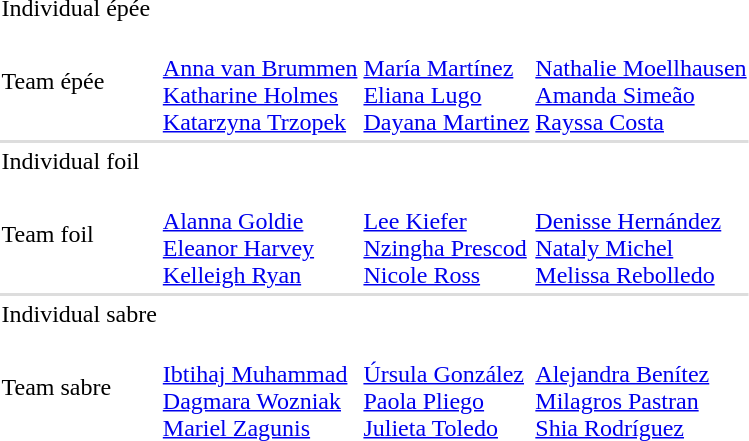<table>
<tr>
<td rowspan=2>Individual épée <br></td>
<td rowspan=2></td>
<td rowspan=2></td>
<td></td>
</tr>
<tr>
<td></td>
</tr>
<tr>
<td>Team épée <br></td>
<td><br><a href='#'>Anna van Brummen</a><br><a href='#'>Katharine Holmes</a><br><a href='#'>Katarzyna Trzopek</a></td>
<td><br><a href='#'>María Martínez</a><br><a href='#'>Eliana Lugo</a><br><a href='#'>Dayana Martinez</a></td>
<td><br><a href='#'>Nathalie Moellhausen</a><br><a href='#'>Amanda Simeão</a><br><a href='#'>Rayssa Costa</a></td>
</tr>
<tr bgcolor=#DDDDDD>
<td colspan=7></td>
</tr>
<tr>
<td rowspan=2>Individual foil <br></td>
<td rowspan=2></td>
<td rowspan=2></td>
<td></td>
</tr>
<tr>
<td></td>
</tr>
<tr>
<td>Team foil <br></td>
<td><br><a href='#'>Alanna Goldie</a><br><a href='#'>Eleanor Harvey</a><br><a href='#'>Kelleigh Ryan</a></td>
<td><br><a href='#'>Lee Kiefer</a><br><a href='#'>Nzingha Prescod</a><br><a href='#'>Nicole Ross</a></td>
<td><br><a href='#'>Denisse Hernández</a><br><a href='#'>Nataly Michel</a><br><a href='#'>Melissa Rebolledo</a></td>
</tr>
<tr bgcolor=#DDDDDD>
<td colspan=7></td>
</tr>
<tr>
<td rowspan=2>Individual sabre <br></td>
<td rowspan=2></td>
<td rowspan=2></td>
<td></td>
</tr>
<tr>
<td></td>
</tr>
<tr>
<td>Team sabre <br></td>
<td><br><a href='#'>Ibtihaj Muhammad</a><br><a href='#'>Dagmara Wozniak</a><br><a href='#'>Mariel Zagunis</a></td>
<td><br><a href='#'>Úrsula González</a><br><a href='#'>Paola Pliego</a><br><a href='#'>Julieta Toledo</a></td>
<td><br><a href='#'>Alejandra Benítez</a><br><a href='#'>Milagros Pastran</a><br><a href='#'>Shia Rodríguez</a></td>
</tr>
</table>
